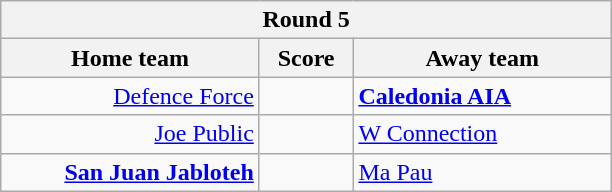<table class="wikitable" style="float:left; margin-right:1em">
<tr>
<th colspan=3>Round 5</th>
</tr>
<tr>
<th width="165">Home team</th>
<th width="55">Score</th>
<th width="165">Away team</th>
</tr>
<tr>
<td align="right"><a href='#'>Defence Force</a></td>
<td align=center></td>
<td><strong><a href='#'>Caledonia AIA</a></strong></td>
</tr>
<tr>
<td align="right"><a href='#'>Joe Public</a></td>
<td align=center></td>
<td><a href='#'>W Connection</a></td>
</tr>
<tr>
<td align="right"><strong><a href='#'>San Juan Jabloteh</a></strong></td>
<td align=center></td>
<td><a href='#'>Ma Pau</a></td>
</tr>
</table>
